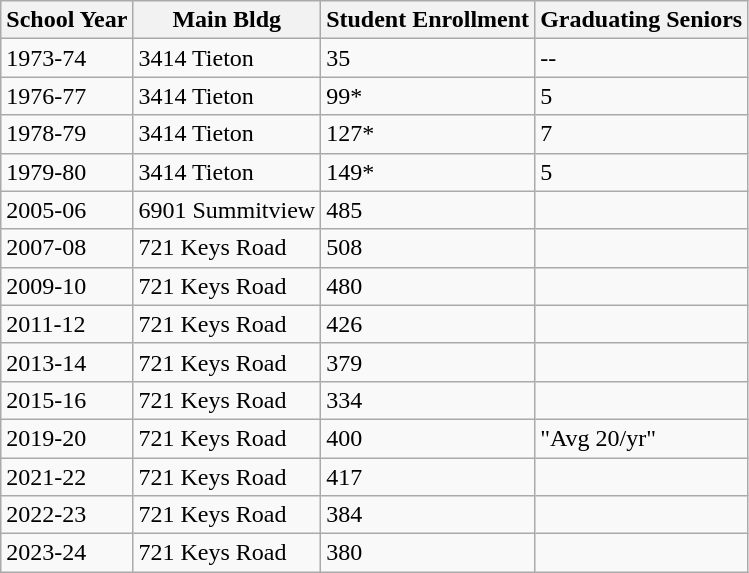<table class="wikitable">
<tr>
<th>School Year</th>
<th>Main Bldg</th>
<th>Student Enrollment</th>
<th>Graduating Seniors</th>
</tr>
<tr>
<td>1973-74</td>
<td>3414 Tieton</td>
<td>35</td>
<td>--</td>
</tr>
<tr>
<td>1976-77</td>
<td>3414 Tieton</td>
<td>99*</td>
<td>5</td>
</tr>
<tr>
<td>1978-79</td>
<td>3414 Tieton</td>
<td>127*</td>
<td>7</td>
</tr>
<tr>
<td>1979-80</td>
<td>3414 Tieton</td>
<td>149*</td>
<td>5</td>
</tr>
<tr>
<td>2005-06</td>
<td>6901 Summitview</td>
<td>485</td>
<td></td>
</tr>
<tr>
<td>2007-08</td>
<td>721 Keys Road</td>
<td>508</td>
<td></td>
</tr>
<tr>
<td>2009-10</td>
<td>721 Keys Road</td>
<td>480</td>
<td></td>
</tr>
<tr>
<td>2011-12</td>
<td>721 Keys Road</td>
<td>426</td>
<td></td>
</tr>
<tr>
<td>2013-14</td>
<td>721 Keys Road</td>
<td>379</td>
<td></td>
</tr>
<tr>
<td>2015-16</td>
<td>721 Keys Road</td>
<td>334</td>
<td></td>
</tr>
<tr>
<td>2019-20</td>
<td>721 Keys Road</td>
<td>400</td>
<td>"Avg 20/yr"</td>
</tr>
<tr>
<td>2021-22</td>
<td>721 Keys Road</td>
<td>417</td>
<td></td>
</tr>
<tr>
<td>2022-23</td>
<td>721 Keys Road</td>
<td>384</td>
<td></td>
</tr>
<tr>
<td>2023-24</td>
<td>721 Keys Road</td>
<td>380</td>
<td></td>
</tr>
</table>
